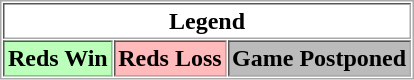<table align="center" border="1" cellpadding="2" cellspacing="1" style="border:1px solid #aaa">
<tr>
<th colspan="3">Legend</th>
</tr>
<tr>
<th bgcolor="bbffbb">Reds Win</th>
<th bgcolor="ffbbbb">Reds Loss</th>
<th bgcolor="bbbbbb">Game Postponed</th>
</tr>
</table>
